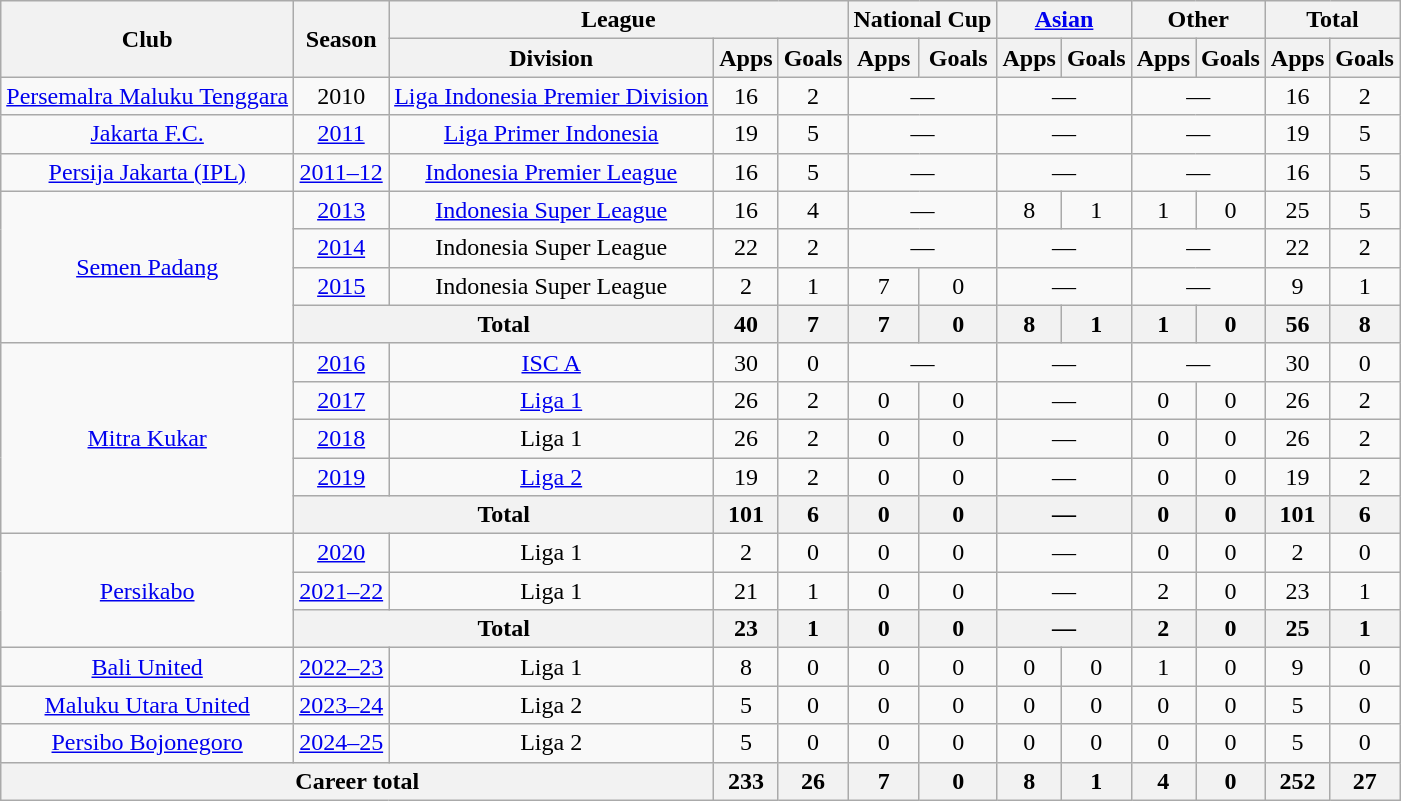<table class="wikitable" style="text-align: center;">
<tr>
<th rowspan="2">Club</th>
<th rowspan="2">Season</th>
<th colspan="3">League</th>
<th colspan="2">National Cup</th>
<th colspan="2"><a href='#'>Asian</a></th>
<th colspan="2">Other</th>
<th colspan="2">Total</th>
</tr>
<tr>
<th>Division</th>
<th>Apps</th>
<th>Goals</th>
<th>Apps</th>
<th>Goals</th>
<th>Apps</th>
<th>Goals</th>
<th>Apps</th>
<th>Goals</th>
<th>Apps</th>
<th>Goals</th>
</tr>
<tr>
<td><a href='#'>Persemalra Maluku Tenggara</a></td>
<td>2010</td>
<td><a href='#'>Liga Indonesia Premier Division</a></td>
<td>16</td>
<td>2</td>
<td colspan="2">—</td>
<td colspan="2">—</td>
<td colspan="2">—</td>
<td>16</td>
<td>2</td>
</tr>
<tr>
<td><a href='#'>Jakarta F.C.</a></td>
<td><a href='#'>2011</a></td>
<td><a href='#'>Liga Primer Indonesia</a></td>
<td>19</td>
<td>5</td>
<td colspan="2">—</td>
<td colspan="2">—</td>
<td colspan="2">—</td>
<td>19</td>
<td>5</td>
</tr>
<tr>
<td><a href='#'>Persija Jakarta (IPL)</a></td>
<td><a href='#'>2011–12</a></td>
<td><a href='#'>Indonesia Premier League</a></td>
<td>16</td>
<td>5</td>
<td colspan="2">—</td>
<td colspan="2">—</td>
<td colspan="2">—</td>
<td>16</td>
<td>5</td>
</tr>
<tr>
<td rowspan=4><a href='#'>Semen Padang</a></td>
<td><a href='#'>2013</a></td>
<td rowspan=1><a href='#'>Indonesia Super League</a></td>
<td>16</td>
<td>4</td>
<td colspan="2">—</td>
<td>8</td>
<td>1</td>
<td>1</td>
<td>0</td>
<td>25</td>
<td>5</td>
</tr>
<tr>
<td><a href='#'>2014</a></td>
<td rowspan=1>Indonesia Super League</td>
<td>22</td>
<td>2</td>
<td colspan="2">—</td>
<td colspan="2">—</td>
<td colspan="2">—</td>
<td>22</td>
<td>2</td>
</tr>
<tr>
<td><a href='#'>2015</a></td>
<td rowspan=1>Indonesia Super League</td>
<td>2</td>
<td>1</td>
<td>7</td>
<td>0</td>
<td colspan="2">—</td>
<td colspan="2">—</td>
<td>9</td>
<td>1</td>
</tr>
<tr>
<th colspan="2">Total</th>
<th>40</th>
<th>7</th>
<th>7</th>
<th>0</th>
<th>8</th>
<th>1</th>
<th>1</th>
<th>0</th>
<th>56</th>
<th>8</th>
</tr>
<tr>
<td rowspan=5><a href='#'>Mitra Kukar</a></td>
<td><a href='#'>2016</a></td>
<td><a href='#'>ISC A</a></td>
<td>30</td>
<td>0</td>
<td colspan="2">—</td>
<td colspan="2">—</td>
<td colspan="2">—</td>
<td>30</td>
<td>0</td>
</tr>
<tr>
<td><a href='#'>2017</a></td>
<td><a href='#'>Liga 1</a></td>
<td>26</td>
<td>2</td>
<td>0</td>
<td>0</td>
<td colspan="2">—</td>
<td>0</td>
<td>0</td>
<td>26</td>
<td>2</td>
</tr>
<tr>
<td><a href='#'>2018</a></td>
<td>Liga 1</td>
<td>26</td>
<td>2</td>
<td>0</td>
<td>0</td>
<td colspan="2">—</td>
<td>0</td>
<td>0</td>
<td>26</td>
<td>2</td>
</tr>
<tr>
<td><a href='#'>2019</a></td>
<td><a href='#'>Liga 2</a></td>
<td>19</td>
<td>2</td>
<td>0</td>
<td>0</td>
<td colspan="2">—</td>
<td>0</td>
<td>0</td>
<td>19</td>
<td>2</td>
</tr>
<tr>
<th colspan="2">Total</th>
<th>101</th>
<th>6</th>
<th>0</th>
<th>0</th>
<th colspan="2">—</th>
<th>0</th>
<th>0</th>
<th>101</th>
<th>6</th>
</tr>
<tr>
<td rowspan=3><a href='#'>Persikabo</a></td>
<td><a href='#'>2020</a></td>
<td>Liga 1</td>
<td>2</td>
<td>0</td>
<td>0</td>
<td>0</td>
<td colspan="2">—</td>
<td>0</td>
<td>0</td>
<td>2</td>
<td>0</td>
</tr>
<tr>
<td><a href='#'>2021–22</a></td>
<td>Liga 1</td>
<td>21</td>
<td>1</td>
<td>0</td>
<td>0</td>
<td colspan="2">—</td>
<td>2</td>
<td>0</td>
<td>23</td>
<td>1</td>
</tr>
<tr>
<th colspan="2">Total</th>
<th>23</th>
<th>1</th>
<th>0</th>
<th>0</th>
<th colspan="2">—</th>
<th>2</th>
<th>0</th>
<th>25</th>
<th>1</th>
</tr>
<tr>
<td rowspan=1><a href='#'>Bali United</a></td>
<td><a href='#'>2022–23</a></td>
<td>Liga 1</td>
<td>8</td>
<td>0</td>
<td>0</td>
<td>0</td>
<td>0</td>
<td>0</td>
<td>1</td>
<td>0</td>
<td>9</td>
<td>0</td>
</tr>
<tr>
<td rowspan=1><a href='#'>Maluku Utara United</a></td>
<td><a href='#'>2023–24</a></td>
<td>Liga 2</td>
<td>5</td>
<td>0</td>
<td>0</td>
<td>0</td>
<td>0</td>
<td>0</td>
<td>0</td>
<td>0</td>
<td>5</td>
<td>0</td>
</tr>
<tr>
<td rowspan=1><a href='#'>Persibo Bojonegoro</a></td>
<td><a href='#'>2024–25</a></td>
<td>Liga 2</td>
<td>5</td>
<td>0</td>
<td>0</td>
<td>0</td>
<td>0</td>
<td>0</td>
<td>0</td>
<td>0</td>
<td>5</td>
<td>0</td>
</tr>
<tr>
<th colspan="3">Career total</th>
<th>233</th>
<th>26</th>
<th>7</th>
<th>0</th>
<th>8</th>
<th>1</th>
<th>4</th>
<th>0</th>
<th>252</th>
<th>27</th>
</tr>
</table>
